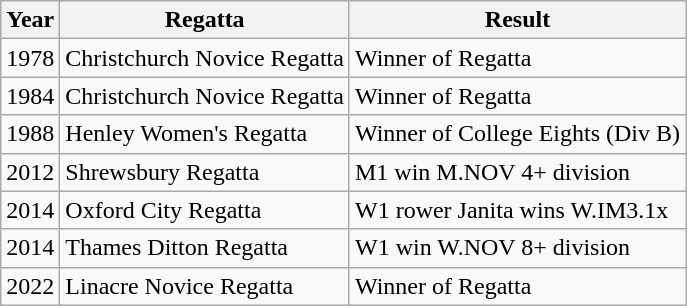<table class="wikitable">
<tr>
<th colspan="2">Year</th>
<th colspan="2">Regatta</th>
<th colspan="2">Result</th>
</tr>
<tr>
<td colspan="2">1978</td>
<td colspan="2">Christchurch Novice Regatta</td>
<td colspan="2">Winner of Regatta</td>
</tr>
<tr>
<td colspan="2">1984</td>
<td colspan="2">Christchurch Novice Regatta</td>
<td colspan="2">Winner of Regatta</td>
</tr>
<tr>
<td colspan="2">1988</td>
<td colspan="2">Henley Women's Regatta</td>
<td colspan="2">Winner of College Eights (Div B)</td>
</tr>
<tr>
<td colspan="2">2012</td>
<td colspan="2">Shrewsbury Regatta</td>
<td colspan="2">M1 win M.NOV 4+ division</td>
</tr>
<tr>
<td colspan="2">2014</td>
<td colspan="2">Oxford City Regatta</td>
<td colspan="2">W1 rower Janita wins W.IM3.1x</td>
</tr>
<tr>
<td colspan="2">2014</td>
<td colspan="2">Thames Ditton Regatta</td>
<td colspan="2">W1 win W.NOV 8+ division</td>
</tr>
<tr>
<td colspan="2">2022</td>
<td colspan="2">Linacre Novice Regatta</td>
<td colspan="2">Winner of Regatta</td>
</tr>
</table>
